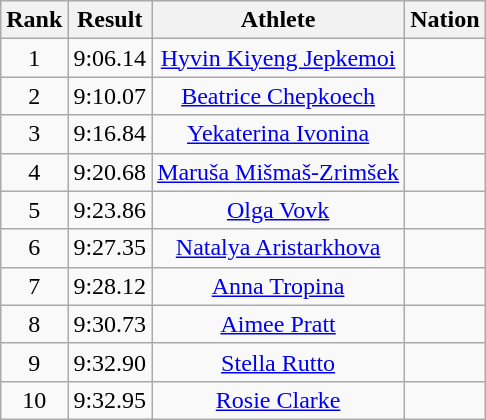<table class="wikitable" style="text-align:center">
<tr>
<th>Rank</th>
<th>Result</th>
<th>Athlete</th>
<th>Nation</th>
</tr>
<tr>
<td>1</td>
<td>9:06.14</td>
<td><a href='#'>Hyvin Kiyeng Jepkemoi</a></td>
<td align=left></td>
</tr>
<tr>
<td>2</td>
<td>9:10.07</td>
<td><a href='#'>Beatrice Chepkoech</a></td>
<td align=left></td>
</tr>
<tr>
<td>3</td>
<td>9:16.84</td>
<td><a href='#'>Yekaterina Ivonina</a></td>
<td align=left></td>
</tr>
<tr>
<td>4</td>
<td>9:20.68</td>
<td><a href='#'>Maruša Mišmaš-Zrimšek</a></td>
<td align=left></td>
</tr>
<tr>
<td>5</td>
<td>9:23.86</td>
<td><a href='#'>Olga Vovk</a></td>
<td align=left></td>
</tr>
<tr>
<td>6</td>
<td>9:27.35</td>
<td><a href='#'>Natalya Aristarkhova</a></td>
<td align=left></td>
</tr>
<tr>
<td>7</td>
<td>9:28.12</td>
<td><a href='#'>Anna Tropina</a></td>
<td align=left></td>
</tr>
<tr>
<td>8</td>
<td>9:30.73</td>
<td><a href='#'>Aimee Pratt</a></td>
<td align=left></td>
</tr>
<tr>
<td>9</td>
<td>9:32.90</td>
<td><a href='#'>Stella Rutto</a></td>
<td align=left></td>
</tr>
<tr>
<td>10</td>
<td>9:32.95</td>
<td><a href='#'>Rosie Clarke</a></td>
<td align=left></td>
</tr>
</table>
